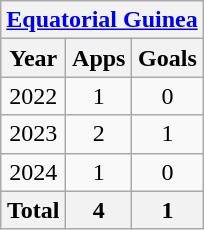<table class=wikitable style=text-align:center>
<tr>
<th colspan=4><a href='#'>Equatorial Guinea</a></th>
</tr>
<tr>
<th>Year</th>
<th>Apps</th>
<th>Goals</th>
</tr>
<tr>
<td>2022</td>
<td>1</td>
<td>0</td>
</tr>
<tr>
<td>2023</td>
<td>2</td>
<td>1</td>
</tr>
<tr>
<td>2024</td>
<td>1</td>
<td>0</td>
</tr>
<tr>
<th colspan=1>Total</th>
<th>4</th>
<th>1</th>
</tr>
</table>
